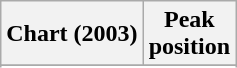<table class="wikitable">
<tr>
<th>Chart (2003)</th>
<th>Peak<br>position</th>
</tr>
<tr>
</tr>
<tr>
</tr>
</table>
